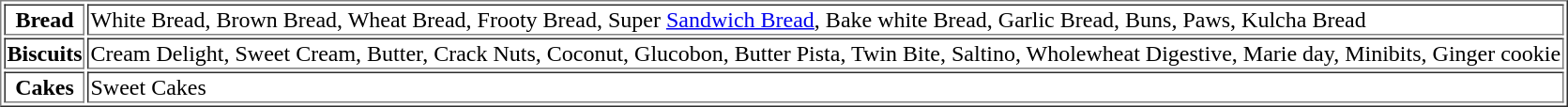<table border="1">
<tr>
<th scope="row">Bread</th>
<td>White Bread, Brown Bread, Wheat Bread, Frooty Bread, Super <a href='#'>Sandwich Bread</a>, Bake white Bread, Garlic Bread, Buns, Paws, Kulcha Bread</td>
</tr>
<tr>
<th scope="row">Biscuits</th>
<td>Cream Delight, Sweet Cream, Butter, Crack Nuts, Coconut, Glucobon, Butter Pista, Twin Bite, Saltino, Wholewheat Digestive, Marie day, Minibits, Ginger cookie</td>
</tr>
<tr>
<th scope="row">Cakes</th>
<td>Sweet Cakes</td>
</tr>
</table>
